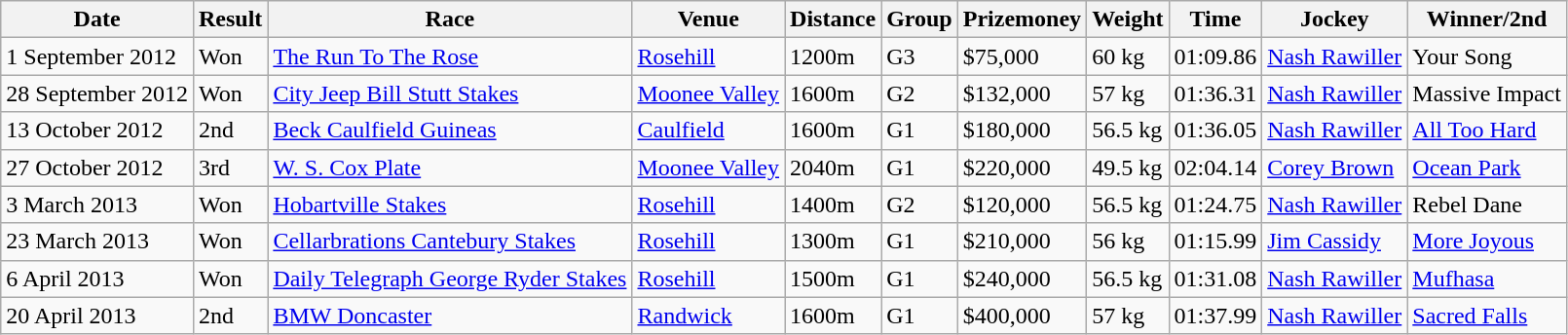<table class="wikitable">
<tr>
<th>Date</th>
<th>Result</th>
<th>Race</th>
<th>Venue</th>
<th>Distance</th>
<th>Group</th>
<th>Prizemoney</th>
<th>Weight</th>
<th>Time</th>
<th>Jockey</th>
<th>Winner/2nd</th>
</tr>
<tr>
<td>1 September 2012</td>
<td>Won</td>
<td><a href='#'>The Run To The Rose</a></td>
<td><a href='#'>Rosehill</a></td>
<td>1200m</td>
<td>G3</td>
<td>$75,000</td>
<td>60 kg</td>
<td>01:09.86</td>
<td><a href='#'>Nash Rawiller</a></td>
<td>Your Song</td>
</tr>
<tr>
<td>28 September 2012</td>
<td>Won</td>
<td><a href='#'>City Jeep Bill Stutt Stakes</a></td>
<td><a href='#'>Moonee Valley</a></td>
<td>1600m</td>
<td>G2</td>
<td>$132,000</td>
<td>57 kg</td>
<td>01:36.31</td>
<td><a href='#'>Nash Rawiller</a></td>
<td>Massive Impact</td>
</tr>
<tr>
<td>13 October 2012</td>
<td>2nd</td>
<td><a href='#'>Beck Caulfield Guineas</a></td>
<td><a href='#'>Caulfield</a></td>
<td>1600m</td>
<td>G1</td>
<td>$180,000</td>
<td>56.5 kg</td>
<td>01:36.05</td>
<td><a href='#'>Nash Rawiller</a></td>
<td><a href='#'>All Too Hard</a></td>
</tr>
<tr>
<td>27 October 2012</td>
<td>3rd</td>
<td><a href='#'>W. S. Cox Plate</a></td>
<td><a href='#'>Moonee Valley</a></td>
<td>2040m</td>
<td>G1</td>
<td>$220,000</td>
<td>49.5 kg</td>
<td>02:04.14</td>
<td><a href='#'>Corey Brown</a></td>
<td><a href='#'>Ocean Park</a></td>
</tr>
<tr>
<td>3 March 2013</td>
<td>Won</td>
<td><a href='#'>Hobartville Stakes</a></td>
<td><a href='#'>Rosehill</a></td>
<td>1400m</td>
<td>G2</td>
<td>$120,000</td>
<td>56.5 kg</td>
<td>01:24.75</td>
<td><a href='#'>Nash Rawiller</a></td>
<td>Rebel Dane</td>
</tr>
<tr>
<td>23 March 2013</td>
<td>Won</td>
<td><a href='#'>Cellarbrations Cantebury Stakes</a></td>
<td><a href='#'>Rosehill</a></td>
<td>1300m</td>
<td>G1</td>
<td>$210,000</td>
<td>56 kg</td>
<td>01:15.99</td>
<td><a href='#'>Jim Cassidy</a></td>
<td><a href='#'>More Joyous</a></td>
</tr>
<tr>
<td>6 April 2013</td>
<td>Won</td>
<td><a href='#'>Daily Telegraph George Ryder Stakes</a></td>
<td><a href='#'>Rosehill</a></td>
<td>1500m</td>
<td>G1</td>
<td>$240,000</td>
<td>56.5 kg</td>
<td>01:31.08</td>
<td><a href='#'>Nash Rawiller</a></td>
<td><a href='#'>Mufhasa</a></td>
</tr>
<tr>
<td>20 April 2013</td>
<td>2nd</td>
<td><a href='#'>BMW Doncaster</a></td>
<td><a href='#'>Randwick</a></td>
<td>1600m</td>
<td>G1</td>
<td>$400,000</td>
<td>57 kg</td>
<td>01:37.99</td>
<td><a href='#'>Nash Rawiller</a></td>
<td><a href='#'>Sacred Falls</a></td>
</tr>
</table>
